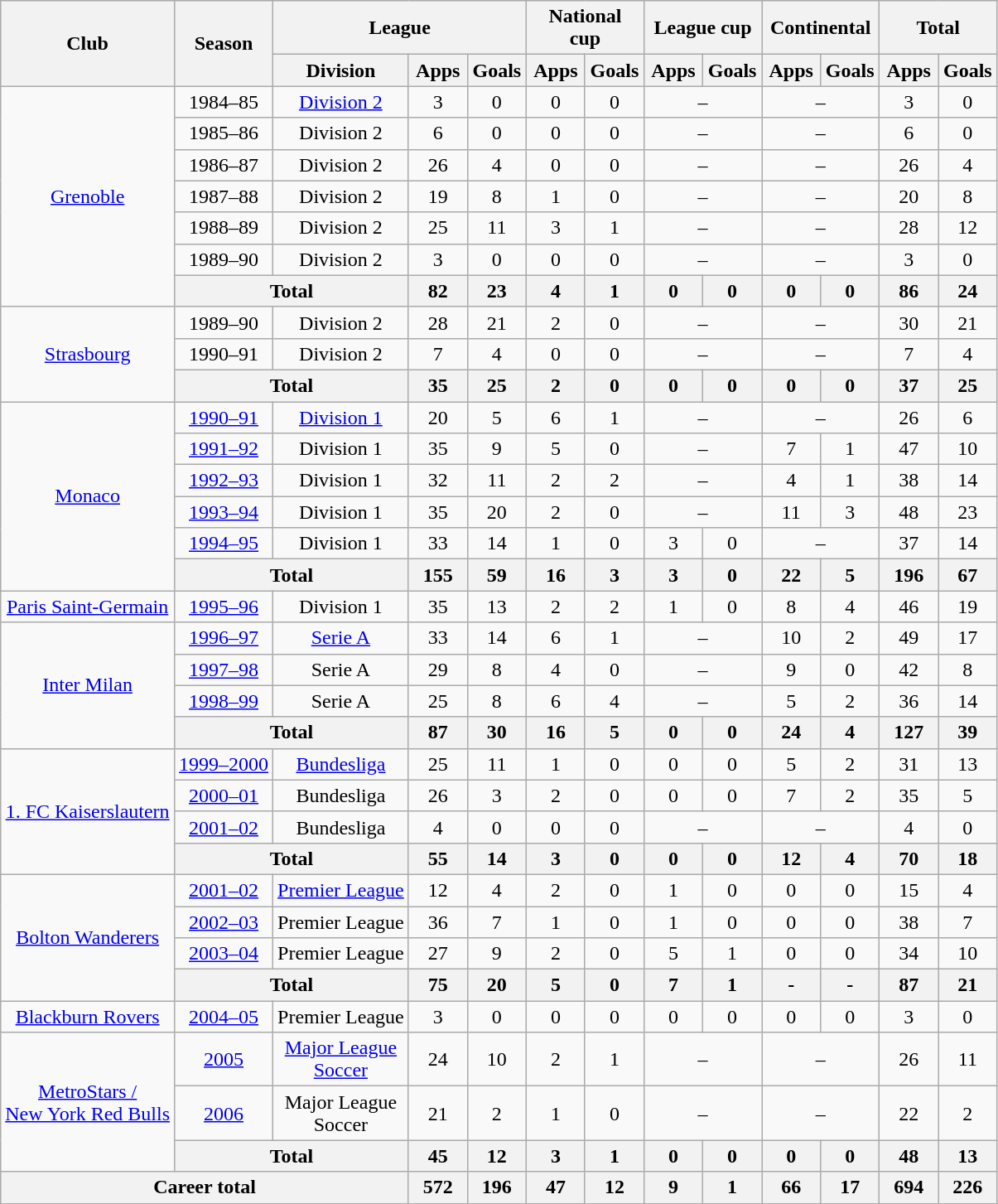<table class="wikitable" style="text-align:center">
<tr>
<th rowspan="2">Club</th>
<th rowspan="2">Season</th>
<th colspan="3">League</th>
<th colspan="2">National cup</th>
<th colspan="2">League cup</th>
<th colspan="2">Continental</th>
<th colspan="2">Total</th>
</tr>
<tr>
<th>Division</th>
<th width="40">Apps</th>
<th width="40">Goals</th>
<th width="40">Apps</th>
<th width="40">Goals</th>
<th width="40">Apps</th>
<th width="40">Goals</th>
<th width="40">Apps</th>
<th width="40">Goals</th>
<th width="40">Apps</th>
<th width="40">Goals</th>
</tr>
<tr>
<td rowspan="7"><a href='#'>Grenoble</a></td>
<td>1984–85</td>
<td><a href='#'>Division 2</a></td>
<td>3</td>
<td>0</td>
<td>0</td>
<td>0</td>
<td colspan="2">–</td>
<td colspan="2">–</td>
<td>3</td>
<td>0</td>
</tr>
<tr>
<td>1985–86</td>
<td>Division 2</td>
<td>6</td>
<td>0</td>
<td>0</td>
<td>0</td>
<td colspan="2">–</td>
<td colspan="2">–</td>
<td>6</td>
<td>0</td>
</tr>
<tr>
<td>1986–87</td>
<td>Division 2</td>
<td>26</td>
<td>4</td>
<td>0</td>
<td>0</td>
<td colspan="2">–</td>
<td colspan="2">–</td>
<td>26</td>
<td>4</td>
</tr>
<tr>
<td>1987–88</td>
<td>Division 2</td>
<td>19</td>
<td>8</td>
<td>1</td>
<td>0</td>
<td colspan="2">–</td>
<td colspan="2">–</td>
<td>20</td>
<td>8</td>
</tr>
<tr>
<td>1988–89</td>
<td>Division 2</td>
<td>25</td>
<td>11</td>
<td>3</td>
<td>1</td>
<td colspan="2">–</td>
<td colspan="2">–</td>
<td>28</td>
<td>12</td>
</tr>
<tr>
<td>1989–90</td>
<td>Division 2</td>
<td>3</td>
<td>0</td>
<td>0</td>
<td>0</td>
<td colspan="2">–</td>
<td colspan="2">–</td>
<td>3</td>
<td>0</td>
</tr>
<tr>
<th colspan="2">Total</th>
<th>82</th>
<th>23</th>
<th>4</th>
<th>1</th>
<th>0</th>
<th>0</th>
<th>0</th>
<th>0</th>
<th>86</th>
<th>24</th>
</tr>
<tr>
<td rowspan="3"><a href='#'>Strasbourg</a></td>
<td>1989–90</td>
<td>Division 2</td>
<td>28</td>
<td>21</td>
<td>2</td>
<td>0</td>
<td colspan="2">–</td>
<td colspan="2">–</td>
<td>30</td>
<td>21</td>
</tr>
<tr>
<td>1990–91</td>
<td>Division 2</td>
<td>7</td>
<td>4</td>
<td>0</td>
<td>0</td>
<td colspan="2">–</td>
<td colspan="2">–</td>
<td>7</td>
<td>4</td>
</tr>
<tr>
<th colspan="2">Total</th>
<th>35</th>
<th>25</th>
<th>2</th>
<th>0</th>
<th>0</th>
<th>0</th>
<th>0</th>
<th>0</th>
<th>37</th>
<th>25</th>
</tr>
<tr>
<td rowspan="6"><a href='#'>Monaco</a></td>
<td><a href='#'>1990–91</a></td>
<td><a href='#'>Division 1</a></td>
<td>20</td>
<td>5</td>
<td>6</td>
<td>1</td>
<td colspan="2">–</td>
<td colspan="2">–</td>
<td>26</td>
<td>6</td>
</tr>
<tr>
<td><a href='#'>1991–92</a></td>
<td>Division 1</td>
<td>35</td>
<td>9</td>
<td>5</td>
<td>0</td>
<td colspan="2">–</td>
<td>7</td>
<td>1</td>
<td>47</td>
<td>10</td>
</tr>
<tr>
<td><a href='#'>1992–93</a></td>
<td>Division 1</td>
<td>32</td>
<td>11</td>
<td>2</td>
<td>2</td>
<td colspan="2">–</td>
<td>4</td>
<td>1</td>
<td>38</td>
<td>14</td>
</tr>
<tr>
<td><a href='#'>1993–94</a></td>
<td>Division 1</td>
<td>35</td>
<td>20</td>
<td>2</td>
<td>0</td>
<td colspan="2">–</td>
<td>11</td>
<td>3</td>
<td>48</td>
<td>23</td>
</tr>
<tr>
<td><a href='#'>1994–95</a></td>
<td>Division 1</td>
<td>33</td>
<td>14</td>
<td>1</td>
<td>0</td>
<td>3</td>
<td>0</td>
<td colspan="2">–</td>
<td>37</td>
<td>14</td>
</tr>
<tr>
<th colspan="2">Total</th>
<th>155</th>
<th>59</th>
<th>16</th>
<th>3</th>
<th>3</th>
<th>0</th>
<th>22</th>
<th>5</th>
<th>196</th>
<th>67</th>
</tr>
<tr>
<td><a href='#'>Paris Saint-Germain</a></td>
<td><a href='#'>1995–96</a></td>
<td>Division 1</td>
<td>35</td>
<td>13</td>
<td>2</td>
<td>2</td>
<td>1</td>
<td>0</td>
<td>8</td>
<td>4</td>
<td>46</td>
<td>19</td>
</tr>
<tr>
<td rowspan="4"><a href='#'>Inter Milan</a></td>
<td><a href='#'>1996–97</a></td>
<td><a href='#'>Serie A</a></td>
<td>33</td>
<td>14</td>
<td>6</td>
<td>1</td>
<td colspan="2">–</td>
<td>10</td>
<td>2</td>
<td>49</td>
<td>17</td>
</tr>
<tr>
<td><a href='#'>1997–98</a></td>
<td>Serie A</td>
<td>29</td>
<td>8</td>
<td>4</td>
<td>0</td>
<td colspan="2">–</td>
<td>9</td>
<td>0</td>
<td>42</td>
<td>8</td>
</tr>
<tr>
<td><a href='#'>1998–99</a></td>
<td>Serie A</td>
<td>25</td>
<td>8</td>
<td>6</td>
<td>4</td>
<td colspan="2">–</td>
<td>5</td>
<td>2</td>
<td>36</td>
<td>14</td>
</tr>
<tr>
<th colspan="2">Total</th>
<th>87</th>
<th>30</th>
<th>16</th>
<th>5</th>
<th>0</th>
<th>0</th>
<th>24</th>
<th>4</th>
<th>127</th>
<th>39</th>
</tr>
<tr>
<td rowspan="4"><a href='#'>1. FC Kaiserslautern</a></td>
<td><a href='#'>1999–2000</a></td>
<td><a href='#'>Bundesliga</a></td>
<td>25</td>
<td>11</td>
<td>1</td>
<td>0</td>
<td>0</td>
<td>0</td>
<td>5</td>
<td>2</td>
<td>31</td>
<td>13</td>
</tr>
<tr>
<td><a href='#'>2000–01</a></td>
<td>Bundesliga</td>
<td>26</td>
<td>3</td>
<td>2</td>
<td>0</td>
<td>0</td>
<td>0</td>
<td>7</td>
<td>2</td>
<td>35</td>
<td>5</td>
</tr>
<tr>
<td><a href='#'>2001–02</a></td>
<td>Bundesliga</td>
<td>4</td>
<td>0</td>
<td>0</td>
<td>0</td>
<td colspan="2">–</td>
<td colspan="2">–</td>
<td>4</td>
<td>0</td>
</tr>
<tr>
<th colspan="2">Total</th>
<th>55</th>
<th>14</th>
<th>3</th>
<th>0</th>
<th>0</th>
<th>0</th>
<th>12</th>
<th>4</th>
<th>70</th>
<th>18</th>
</tr>
<tr>
<td rowspan="4"><a href='#'>Bolton Wanderers</a></td>
<td><a href='#'>2001–02</a></td>
<td><a href='#'>Premier League</a></td>
<td>12</td>
<td>4</td>
<td>2</td>
<td>0</td>
<td>1</td>
<td>0</td>
<td>0</td>
<td>0</td>
<td>15</td>
<td>4</td>
</tr>
<tr>
<td><a href='#'>2002–03</a></td>
<td>Premier League</td>
<td>36</td>
<td>7</td>
<td>1</td>
<td>0</td>
<td>1</td>
<td>0</td>
<td>0</td>
<td>0</td>
<td>38</td>
<td>7</td>
</tr>
<tr>
<td><a href='#'>2003–04</a></td>
<td>Premier League</td>
<td>27</td>
<td>9</td>
<td>2</td>
<td>0</td>
<td>5</td>
<td>1</td>
<td>0</td>
<td>0</td>
<td>34</td>
<td>10</td>
</tr>
<tr>
<th colspan="2">Total</th>
<th>75</th>
<th>20</th>
<th>5</th>
<th>0</th>
<th>7</th>
<th>1</th>
<th>-</th>
<th>-</th>
<th>87</th>
<th>21</th>
</tr>
<tr>
<td><a href='#'>Blackburn Rovers</a></td>
<td><a href='#'>2004–05</a></td>
<td>Premier League</td>
<td>3</td>
<td>0</td>
<td>0</td>
<td>0</td>
<td>0</td>
<td>0</td>
<td>0</td>
<td>0</td>
<td>3</td>
<td>0</td>
</tr>
<tr>
<td rowspan="3"><a href='#'>MetroStars /<br>New York Red Bulls</a></td>
<td><a href='#'>2005</a></td>
<td><a href='#'>Major League<br>Soccer</a></td>
<td>24</td>
<td>10</td>
<td>2</td>
<td>1</td>
<td colspan="2">–</td>
<td colspan="2">–</td>
<td>26</td>
<td>11</td>
</tr>
<tr>
<td><a href='#'>2006</a></td>
<td>Major League<br>Soccer</td>
<td>21</td>
<td>2</td>
<td>1</td>
<td>0</td>
<td colspan="2">–</td>
<td colspan="2">–</td>
<td>22</td>
<td>2</td>
</tr>
<tr>
<th colspan="2">Total</th>
<th>45</th>
<th>12</th>
<th>3</th>
<th>1</th>
<th>0</th>
<th>0</th>
<th>0</th>
<th>0</th>
<th>48</th>
<th>13</th>
</tr>
<tr>
<th colspan="3">Career total</th>
<th>572</th>
<th>196</th>
<th>47</th>
<th>12</th>
<th>9</th>
<th>1</th>
<th>66</th>
<th>17</th>
<th>694</th>
<th>226</th>
</tr>
</table>
